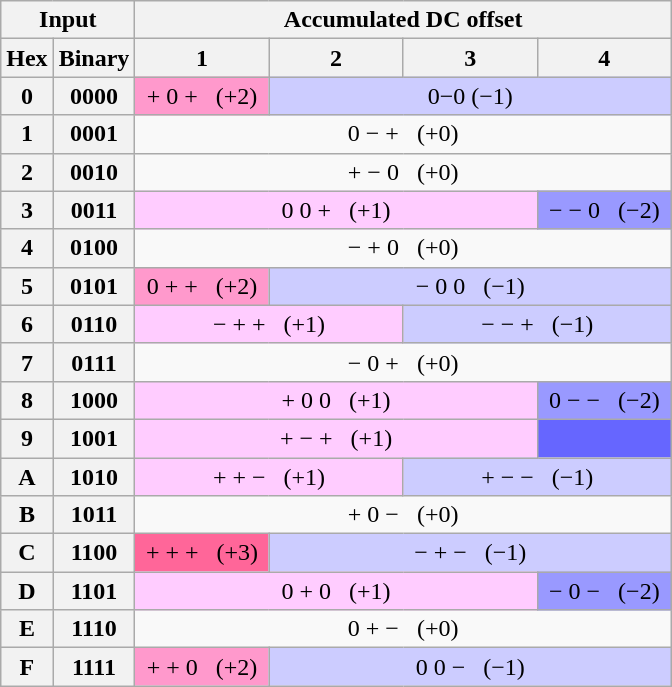<table class=wikitable style="text-align:center">
<tr>
<th colspan="2">Input</th>
<th colspan="4">Accumulated DC offset</th>
</tr>
<tr>
<th>Hex</th>
<th>Binary</th>
<th width=20%>1</th>
<th width=20%>2</th>
<th width=20%>3</th>
<th width=20%>4</th>
</tr>
<tr>
<th>0</th>
<th>0000</th>
<td style="background:#f9c">+ 0 +   (+2)</td>
<td colspan=3 style="background:#ccf">0−0 (−1)</td>
</tr>
<tr>
<th>1</th>
<th>0001</th>
<td colspan=4>0 − +   (+0)</td>
</tr>
<tr>
<th>2</th>
<th>0010</th>
<td colspan=4>+ − 0   (+0)</td>
</tr>
<tr>
<th>3</th>
<th>0011</th>
<td colspan=3 style="background:#fcf">0 0 +   (+1)</td>
<td style="background:#99f">− − 0   (−2)</td>
</tr>
<tr>
<th>4</th>
<th>0100</th>
<td colspan=4>− + 0   (+0)</td>
</tr>
<tr>
<th>5</th>
<th>0101</th>
<td style="background:#f9c">0 + +   (+2)</td>
<td colspan=3 style="background:#ccf">− 0 0   (−1)</td>
</tr>
<tr>
<th>6</th>
<th>0110</th>
<td colspan=2 style="background:#fcf">− + +   (+1)</td>
<td colspan=2 style="background:#ccf">− − +   (−1)</td>
</tr>
<tr>
<th>7</th>
<th>0111</th>
<td colspan=4>− 0 +   (+0)</td>
</tr>
<tr>
<th>8</th>
<th>1000</th>
<td colspan=3 style="background:#fcf">+ 0 0   (+1)</td>
<td style="background:#99f">0 − −   (−2)</td>
</tr>
<tr>
<th>9</th>
<th>1001</th>
<td colspan=3 style="background:#fcf">+ − +   (+1)</td>
<td style="background:#66f"></td>
</tr>
<tr>
<th>A</th>
<th>1010</th>
<td colspan=2 style="background:#fcf">+ + −   (+1)</td>
<td colspan=2 style="background:#ccf">+ − −   (−1)</td>
</tr>
<tr>
<th>B</th>
<th>1011</th>
<td colspan=4>+ 0 −   (+0)</td>
</tr>
<tr>
<th>C</th>
<th>1100</th>
<td style="background:#f69">+ + +   (+3)</td>
<td colspan=3 style="background:#ccf">− + −   (−1)</td>
</tr>
<tr>
<th>D</th>
<th>1101</th>
<td colspan=3 style="background:#fcf">0 + 0   (+1)</td>
<td style="background:#99f">− 0 −   (−2)</td>
</tr>
<tr>
<th>E</th>
<th>1110</th>
<td colspan=4>0 + −   (+0)</td>
</tr>
<tr>
<th>F</th>
<th>1111</th>
<td style="background:#f9c">+ + 0   (+2)</td>
<td colspan=3 style="background:#ccf">0 0 −   (−1)</td>
</tr>
</table>
